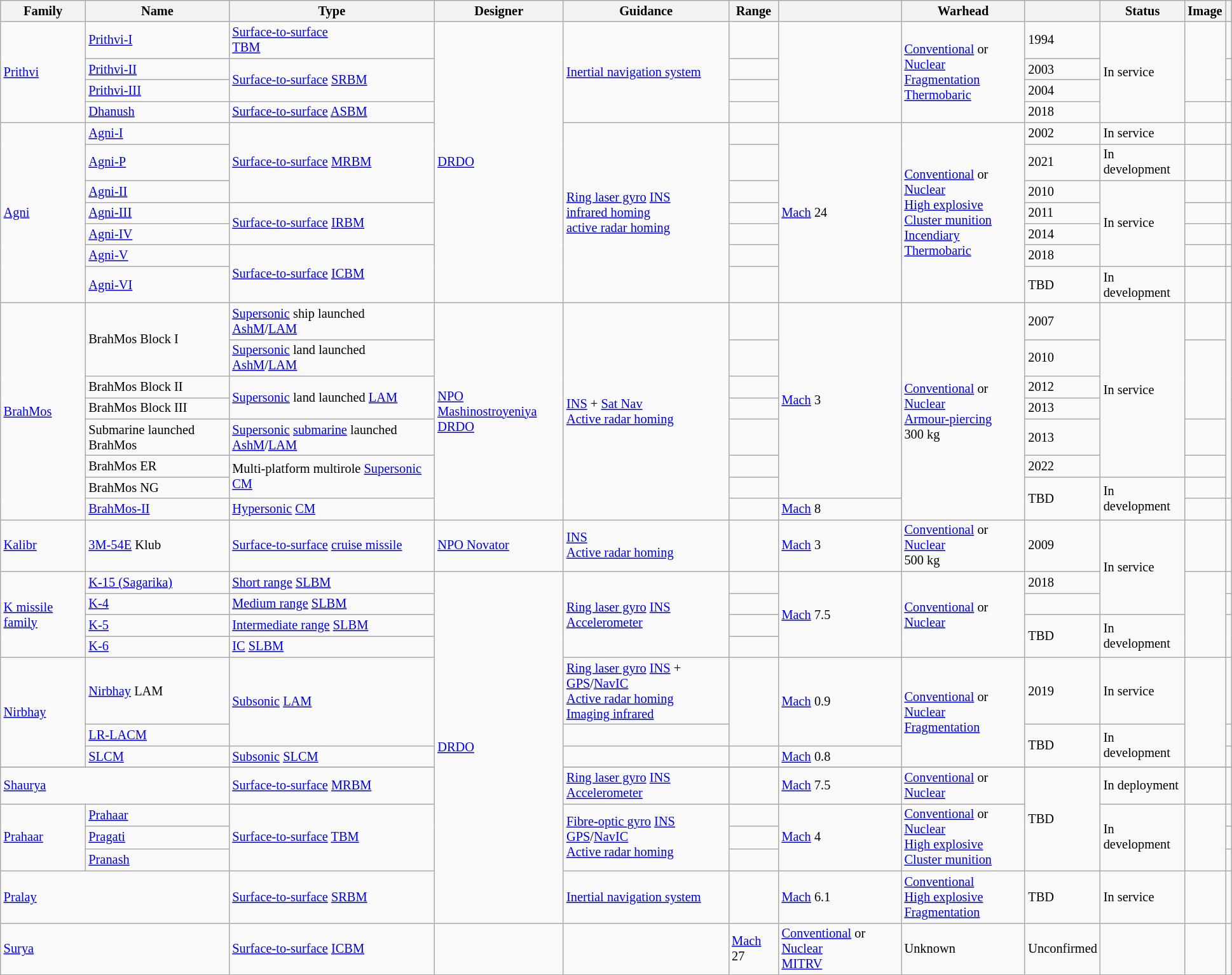<table class="wikitable sortable" style="text-align:center|100px; font-size: 85%; width:95em;">
<tr>
<th>Family</th>
<th>Name</th>
<th>Type</th>
<th>Designer</th>
<th>Guidance</th>
<th>Range</th>
<th></th>
<th>Warhead</th>
<th></th>
<th>Status</th>
<th>Image</th>
<th></th>
</tr>
<tr>
<td rowspan="4"><a href='#'>Prithvi</a></td>
<td><a href='#'>Prithvi-I</a></td>
<td><a href='#'>Surface-to-surface</a> <br> <a href='#'>TBM</a></td>
<td rowspan="11"> <a href='#'>DRDO</a></td>
<td rowspan="4"><a href='#'>Inertial navigation system</a></td>
<td></td>
<td rowspan="4"></td>
<td rowspan="4"><a href='#'>Conventional</a> or <a href='#'>Nuclear</a> <br> <a href='#'>Fragmentation</a> <br> <a href='#'>Thermobaric</a></td>
<td>1994</td>
<td rowspan="4">In service</td>
<td rowspan="3"></td>
<td></td>
</tr>
<tr>
<td><a href='#'>Prithvi-II</a></td>
<td rowspan="2"><a href='#'>Surface-to-surface</a> <a href='#'>SRBM</a></td>
<td></td>
<td>2003</td>
<td></td>
</tr>
<tr>
<td><a href='#'>Prithvi-III</a></td>
<td></td>
<td>2004</td>
<td></td>
</tr>
<tr>
<td><a href='#'>Dhanush</a></td>
<td><a href='#'>Surface-to-surface</a> <a href='#'>ASBM</a></td>
<td></td>
<td>2018</td>
<td></td>
<td></td>
</tr>
<tr>
<td rowspan="7"><a href='#'>Agni</a></td>
<td><a href='#'>Agni-I</a></td>
<td rowspan="3"><a href='#'>Surface-to-surface</a> <a href='#'>MRBM</a></td>
<td rowspan="7"><a href='#'>Ring laser gyro</a> <a href='#'>INS</a> <br> <a href='#'>infrared homing</a> <br> <a href='#'>active radar homing</a></td>
<td></td>
<td rowspan="7"><a href='#'>Mach</a> 24</td>
<td rowspan="7"><a href='#'>Conventional</a> or <a href='#'>Nuclear</a> <br> <a href='#'>High explosive</a> <br> <a href='#'>Cluster munition</a> <br> <a href='#'>Incendiary</a> <br> <a href='#'>Thermobaric</a></td>
<td>2002</td>
<td>In service</td>
<td></td>
<td></td>
</tr>
<tr>
<td><a href='#'>Agni-P</a></td>
<td></td>
<td>2021</td>
<td>In development</td>
<td></td>
<td></td>
</tr>
<tr>
<td><a href='#'>Agni-II</a></td>
<td></td>
<td>2010</td>
<td rowspan="4">In service</td>
<td></td>
<td></td>
</tr>
<tr>
<td><a href='#'>Agni-III</a></td>
<td rowspan="2"><a href='#'>Surface-to-surface</a> <a href='#'>IRBM</a></td>
<td></td>
<td>2011</td>
<td></td>
<td></td>
</tr>
<tr>
<td><a href='#'>Agni-IV</a></td>
<td></td>
<td>2014</td>
<td></td>
<td></td>
</tr>
<tr>
<td><a href='#'>Agni-V</a></td>
<td rowspan="2"><a href='#'>Surface-to-surface</a> <a href='#'>ICBM</a></td>
<td></td>
<td>2018</td>
<td></td>
<td></td>
</tr>
<tr>
<td><a href='#'>Agni-VI</a></td>
<td></td>
<td>TBD</td>
<td>In development</td>
<td></td>
<td></td>
</tr>
<tr>
<td rowspan="8"><a href='#'>BrahMos</a></td>
<td rowspan="2">BrahMos Block I</td>
<td><a href='#'>Supersonic</a> ship launched <a href='#'>AshM</a>/<a href='#'>LAM</a></td>
<td rowspan="8"> <a href='#'>NPO Mashinostroyeniya</a> <br>  <a href='#'>DRDO</a></td>
<td rowspan="8"><a href='#'>INS</a> + <a href='#'>Sat Nav</a> <br><a href='#'>Active radar homing</a></td>
<td></td>
<td rowspan="7"><a href='#'>Mach</a> 3</td>
<td rowspan="8"><a href='#'>Conventional</a> or <a href='#'>Nuclear</a> <br> <a href='#'>Armour-piercing</a> <br> 300 kg</td>
<td>2007</td>
<td rowspan="6">In service</td>
<td></td>
<td rowspan="7"></td>
</tr>
<tr>
<td><a href='#'>Supersonic</a> land launched <a href='#'>AshM</a>/<a href='#'>LAM</a></td>
<td></td>
<td>2010</td>
<td rowspan="3"></td>
</tr>
<tr>
<td>BrahMos Block II</td>
<td rowspan="2"><a href='#'>Supersonic</a> land launched <a href='#'>LAM</a></td>
<td></td>
<td>2012</td>
</tr>
<tr>
<td>BrahMos Block III</td>
<td></td>
<td>2013</td>
</tr>
<tr>
<td>Submarine launched BrahMos</td>
<td><a href='#'>Supersonic</a> <a href='#'>submarine</a> launched <a href='#'>AshM</a>/<a href='#'>LAM</a></td>
<td></td>
<td>2013</td>
<td></td>
</tr>
<tr>
<td>BrahMos ER</td>
<td rowspan="2">Multi-platform multirole <a href='#'>Supersonic</a> <a href='#'>CM</a></td>
<td></td>
<td>2022</td>
<td></td>
</tr>
<tr>
<td>BrahMos NG</td>
<td></td>
<td rowspan="2">TBD</td>
<td rowspan="2">In development</td>
<td></td>
</tr>
<tr>
<td><a href='#'>BrahMos-II</a></td>
<td><a href='#'>Hypersonic</a> <a href='#'>CM</a></td>
<td></td>
<td><a href='#'>Mach</a> 8</td>
<td></td>
<td></td>
</tr>
<tr>
<td><a href='#'>Kalibr</a></td>
<td><a href='#'>3M-54E</a> Klub</td>
<td><a href='#'>Surface-to-surface</a> <a href='#'>cruise missile</a></td>
<td> <a href='#'>NPO Novator</a></td>
<td><a href='#'>INS</a> <br> <a href='#'>Active radar homing</a></td>
<td></td>
<td><a href='#'>Mach</a> 3</td>
<td><a href='#'>Conventional</a> or <a href='#'>Nuclear</a> <br> 500 kg</td>
<td>2009</td>
<td rowspan="3">In service</td>
<td></td>
<td></td>
</tr>
<tr>
<td rowspan="4"><a href='#'>K missile family</a></td>
<td><a href='#'>K-15 (Sagarika)</a></td>
<td><a href='#'>Short range</a> <a href='#'>SLBM</a></td>
<td rowspan="13"> <a href='#'>DRDO</a></td>
<td rowspan="4"><a href='#'>Ring laser gyro</a> <a href='#'>INS</a> <br> <a href='#'>Accelerometer</a></td>
<td></td>
<td rowspan="4"><a href='#'>Mach</a> 7.5</td>
<td rowspan="4"><a href='#'>Conventional</a> or <a href='#'>Nuclear</a></td>
<td>2018</td>
<td rowspan="4"></td>
<td></td>
</tr>
<tr>
<td><a href='#'>K-4</a></td>
<td><a href='#'>Medium range</a> <a href='#'>SLBM</a></td>
<td></td>
<td></td>
<td></td>
</tr>
<tr>
<td><a href='#'>K-5</a></td>
<td><a href='#'>Intermediate range</a> <a href='#'>SLBM</a></td>
<td></td>
<td rowspan="2">TBD</td>
<td rowspan="2">In development</td>
<td rowspan="2"></td>
</tr>
<tr>
<td><a href='#'>K-6</a></td>
<td><a href='#'>IC</a> <a href='#'>SLBM</a></td>
<td></td>
</tr>
<tr>
<td rowspan="3"><a href='#'>Nirbhay</a></td>
<td><a href='#'>Nirbhay</a> LAM</td>
<td rowspan="2"><a href='#'>Subsonic</a> <a href='#'>LAM</a></td>
<td><a href='#'>Ring laser gyro</a> <a href='#'>INS</a> + <a href='#'>GPS</a>/<a href='#'>NavIC</a> <br> <a href='#'>Active radar homing</a> <br> <a href='#'>Imaging infrared</a></td>
<td rowspan="2"></td>
<td rowspan="2"><a href='#'>Mach</a> 0.9</td>
<td rowspan="3"><a href='#'>Conventional</a> or <a href='#'>Nuclear</a> <br> <a href='#'>Fragmentation</a></td>
<td>2019</td>
<td>In service</td>
<td rowspan="3"></td>
<td></td>
</tr>
<tr>
<td><a href='#'>LR-LACM</a></td>
<td></td>
<td rowspan="2">TBD</td>
<td rowspan="2">In development</td>
<td></td>
</tr>
<tr>
<td><a href='#'>SLCM</a></td>
<td><a href='#'>Subsonic</a> <a href='#'>SLCM</a></td>
<td></td>
<td></td>
<td><a href='#'>Mach</a> 0.8</td>
<td></td>
</tr>
<tr>
</tr>
<tr>
<td colspan="2"><a href='#'>Shaurya</a></td>
<td><a href='#'>Surface-to-surface</a> <a href='#'>MRBM</a></td>
<td><a href='#'>Ring laser gyro</a> <a href='#'>INS</a> <br> <a href='#'>Accelerometer</a></td>
<td></td>
<td><a href='#'>Mach</a> 7.5</td>
<td><a href='#'>Conventional</a> or <a href='#'>Nuclear</a></td>
<td rowspan="4">TBD</td>
<td>In deployment</td>
<td></td>
<td></td>
</tr>
<tr>
<td rowspan="3"><a href='#'>Prahaar</a></td>
<td><a href='#'>Prahaar</a></td>
<td rowspan="3"><a href='#'>Surface-to-surface</a> <a href='#'>TBM</a></td>
<td rowspan="3"><a href='#'>Fibre-optic gyro</a> <a href='#'>INS</a> <a href='#'>GPS</a>/<a href='#'>NavIC</a> <br> <a href='#'>Active radar homing</a></td>
<td></td>
<td rowspan="3"><a href='#'>Mach</a> 4</td>
<td rowspan="3"><a href='#'>Conventional</a> or <a href='#'>Nuclear</a> <br> <a href='#'>High explosive</a> <br> <a href='#'>Cluster munition</a></td>
<td rowspan="3">In development</td>
<td rowspan="3"></td>
<td></td>
</tr>
<tr>
<td><a href='#'>Pragati</a></td>
<td></td>
<td></td>
</tr>
<tr>
<td><a href='#'>Pranash</a></td>
<td></td>
<td></td>
</tr>
<tr>
<td colspan="2"><a href='#'>Pralay</a></td>
<td><a href='#'>Surface-to-surface</a> <a href='#'>SRBM</a></td>
<td><a href='#'>Inertial navigation system</a></td>
<td></td>
<td><a href='#'>Mach</a> 6.1</td>
<td><a href='#'>Conventional</a> <br> <a href='#'>High explosive</a> <br> <a href='#'>Fragmentation</a></td>
<td>TBD</td>
<td>In service</td>
<td></td>
<td></td>
</tr>
<tr>
<td colspan="2"><a href='#'>Surya</a></td>
<td><a href='#'>Surface-to-surface</a> <a href='#'>ICBM</a></td>
<td></td>
<td></td>
<td><a href='#'>Mach</a> 27</td>
<td><a href='#'>Conventional</a> or <a href='#'>Nuclear</a> <br> <a href='#'>MITRV</a></td>
<td>Unknown</td>
<td>Unconfirmed</td>
<td></td>
<td></td>
</tr>
</table>
